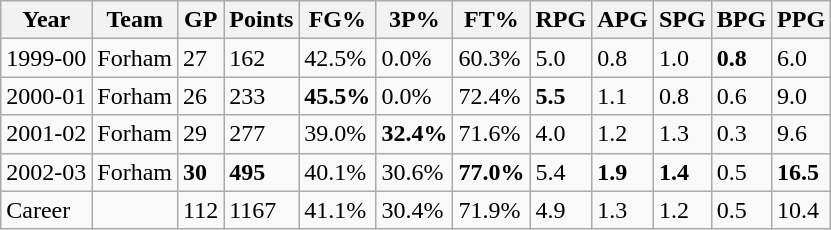<table class="wikitable">
<tr>
<th>Year</th>
<th>Team</th>
<th>GP</th>
<th>Points</th>
<th>FG%</th>
<th>3P%</th>
<th>FT%</th>
<th>RPG</th>
<th>APG</th>
<th>SPG</th>
<th>BPG</th>
<th>PPG</th>
</tr>
<tr>
<td>1999-00</td>
<td>Forham</td>
<td>27</td>
<td>162</td>
<td>42.5%</td>
<td>0.0%</td>
<td>60.3%</td>
<td>5.0</td>
<td>0.8</td>
<td>1.0</td>
<td><strong>0.8</strong></td>
<td>6.0</td>
</tr>
<tr>
<td>2000-01</td>
<td>Forham</td>
<td>26</td>
<td>233</td>
<td><strong>45.5%</strong></td>
<td>0.0%</td>
<td>72.4%</td>
<td><strong>5.5</strong></td>
<td>1.1</td>
<td>0.8</td>
<td>0.6</td>
<td>9.0</td>
</tr>
<tr>
<td>2001-02</td>
<td>Forham</td>
<td>29</td>
<td>277</td>
<td>39.0%</td>
<td><strong>32.4%</strong></td>
<td>71.6%</td>
<td>4.0</td>
<td>1.2</td>
<td>1.3</td>
<td>0.3</td>
<td>9.6</td>
</tr>
<tr>
<td>2002-03</td>
<td>Forham</td>
<td><strong>30</strong></td>
<td><strong>495</strong></td>
<td>40.1%</td>
<td>30.6%</td>
<td><strong>77.0%</strong></td>
<td>5.4</td>
<td><strong>1.9</strong></td>
<td><strong>1.4</strong></td>
<td>0.5</td>
<td><strong>16.5</strong></td>
</tr>
<tr>
<td>Career</td>
<td></td>
<td>112</td>
<td>1167</td>
<td>41.1%</td>
<td>30.4%</td>
<td>71.9%</td>
<td>4.9</td>
<td>1.3</td>
<td>1.2</td>
<td>0.5</td>
<td>10.4</td>
</tr>
</table>
